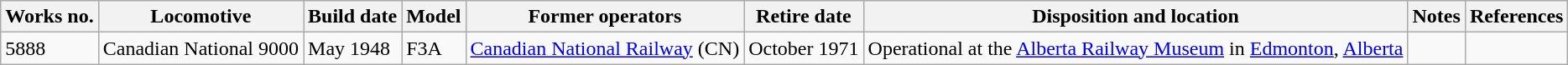<table class="wikitable">
<tr>
<th>Works no.</th>
<th>Locomotive</th>
<th>Build date</th>
<th>Model</th>
<th>Former operators</th>
<th>Retire date</th>
<th>Disposition and location</th>
<th>Notes</th>
<th>References</th>
</tr>
<tr>
<td>5888</td>
<td>Canadian National 9000</td>
<td>May 1948</td>
<td>F3A</td>
<td><a href='#'>Canadian National Railway</a> (CN)</td>
<td>October 1971</td>
<td>Operational at the <a href='#'>Alberta Railway Museum</a> in <a href='#'>Edmonton</a>, <a href='#'>Alberta</a></td>
<td></td>
<td></td>
</tr>
</table>
